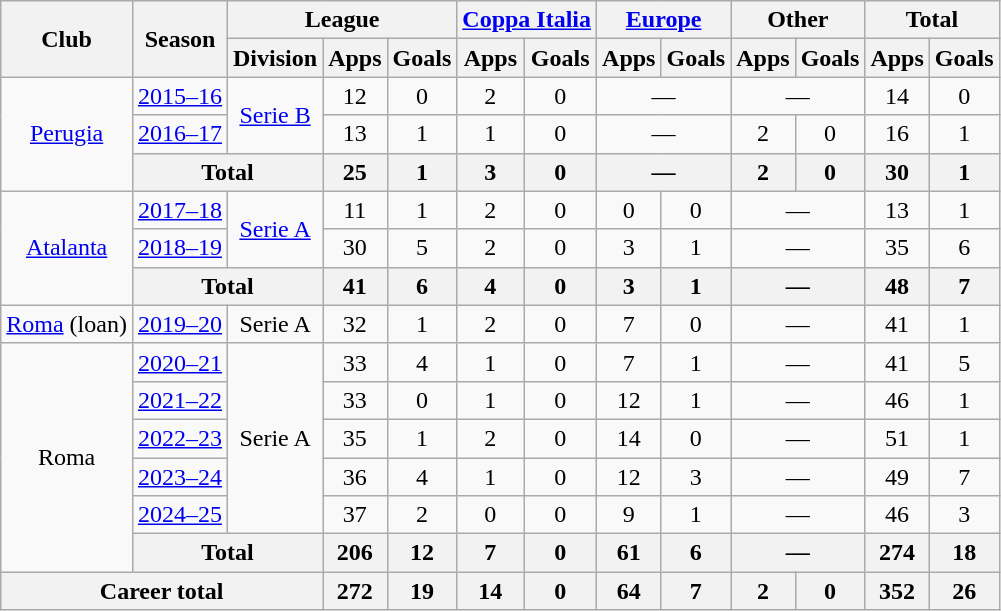<table class="wikitable" style="text-align: center;">
<tr>
<th rowspan="2">Club</th>
<th rowspan="2">Season</th>
<th colspan="3">League</th>
<th colspan="2"><a href='#'>Coppa Italia</a></th>
<th colspan="2"><a href='#'>Europe</a></th>
<th colspan="2">Other</th>
<th colspan="2">Total</th>
</tr>
<tr>
<th>Division</th>
<th>Apps</th>
<th>Goals</th>
<th>Apps</th>
<th>Goals</th>
<th>Apps</th>
<th>Goals</th>
<th>Apps</th>
<th>Goals</th>
<th>Apps</th>
<th>Goals</th>
</tr>
<tr>
<td rowspan="3"><a href='#'>Perugia</a></td>
<td><a href='#'>2015–16</a></td>
<td rowspan="2"><a href='#'>Serie B</a></td>
<td>12</td>
<td>0</td>
<td>2</td>
<td>0</td>
<td colspan="2">—</td>
<td colspan="2">—</td>
<td>14</td>
<td>0</td>
</tr>
<tr>
<td><a href='#'>2016–17</a></td>
<td>13</td>
<td>1</td>
<td>1</td>
<td>0</td>
<td colspan="2">—</td>
<td>2</td>
<td>0</td>
<td>16</td>
<td>1</td>
</tr>
<tr>
<th colspan="2">Total</th>
<th>25</th>
<th>1</th>
<th>3</th>
<th>0</th>
<th colspan="2">—</th>
<th>2</th>
<th>0</th>
<th>30</th>
<th>1</th>
</tr>
<tr>
<td rowspan="3"><a href='#'>Atalanta</a></td>
<td><a href='#'>2017–18</a></td>
<td rowspan="2"><a href='#'>Serie A</a></td>
<td>11</td>
<td>1</td>
<td>2</td>
<td>0</td>
<td>0</td>
<td>0</td>
<td colspan="2">—</td>
<td>13</td>
<td>1</td>
</tr>
<tr>
<td><a href='#'>2018–19</a></td>
<td>30</td>
<td>5</td>
<td>2</td>
<td>0</td>
<td>3</td>
<td>1</td>
<td colspan="2">—</td>
<td>35</td>
<td>6</td>
</tr>
<tr>
<th colspan="2">Total</th>
<th>41</th>
<th>6</th>
<th>4</th>
<th>0</th>
<th>3</th>
<th>1</th>
<th colspan="2">—</th>
<th>48</th>
<th>7</th>
</tr>
<tr>
<td><a href='#'>Roma</a> (loan)</td>
<td><a href='#'>2019–20</a></td>
<td>Serie A</td>
<td>32</td>
<td>1</td>
<td>2</td>
<td>0</td>
<td>7</td>
<td>0</td>
<td colspan="2">—</td>
<td>41</td>
<td>1</td>
</tr>
<tr>
<td rowspan="6">Roma</td>
<td><a href='#'>2020–21</a></td>
<td rowspan="5">Serie A</td>
<td>33</td>
<td>4</td>
<td>1</td>
<td>0</td>
<td>7</td>
<td>1</td>
<td colspan="2">—</td>
<td>41</td>
<td>5</td>
</tr>
<tr>
<td><a href='#'>2021–22</a></td>
<td>33</td>
<td>0</td>
<td>1</td>
<td>0</td>
<td>12</td>
<td>1</td>
<td colspan="2">—</td>
<td>46</td>
<td>1</td>
</tr>
<tr>
<td><a href='#'>2022–23</a></td>
<td>35</td>
<td>1</td>
<td>2</td>
<td>0</td>
<td>14</td>
<td>0</td>
<td colspan="2">—</td>
<td>51</td>
<td>1</td>
</tr>
<tr>
<td><a href='#'>2023–24</a></td>
<td>36</td>
<td>4</td>
<td>1</td>
<td>0</td>
<td>12</td>
<td>3</td>
<td colspan="2">—</td>
<td>49</td>
<td>7</td>
</tr>
<tr>
<td><a href='#'>2024–25</a></td>
<td>37</td>
<td>2</td>
<td>0</td>
<td>0</td>
<td>9</td>
<td>1</td>
<td colspan="2">—</td>
<td>46</td>
<td>3</td>
</tr>
<tr>
<th colspan="2">Total</th>
<th>206</th>
<th>12</th>
<th>7</th>
<th>0</th>
<th>61</th>
<th>6</th>
<th colspan="2">—</th>
<th>274</th>
<th>18</th>
</tr>
<tr>
<th colspan="3">Career total</th>
<th>272</th>
<th>19</th>
<th>14</th>
<th>0</th>
<th>64</th>
<th>7</th>
<th>2</th>
<th>0</th>
<th>352</th>
<th>26</th>
</tr>
</table>
